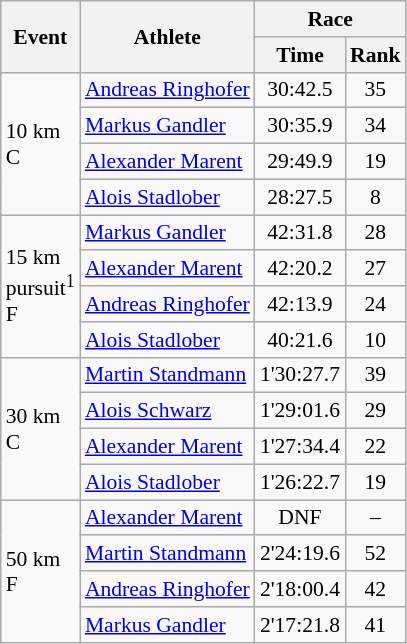<table class="wikitable" border="1" style="font-size:90%">
<tr>
<th rowspan=2>Event</th>
<th rowspan=2>Athlete</th>
<th colspan=2>Race</th>
</tr>
<tr>
<th>Time</th>
<th>Rank</th>
</tr>
<tr>
<td rowspan=4>10 km <br> C</td>
<td><a href='#'>Andreas Ringhofer</a></td>
<td align=center>30:42.5</td>
<td align=center>35</td>
</tr>
<tr>
<td><a href='#'>Markus Gandler</a></td>
<td align=center>30:35.9</td>
<td align=center>34</td>
</tr>
<tr>
<td><a href='#'>Alexander Marent</a></td>
<td align=center>29:49.9</td>
<td align=center>19</td>
</tr>
<tr>
<td><a href='#'>Alois Stadlober</a></td>
<td align=center>28:27.5</td>
<td align=center>8</td>
</tr>
<tr>
<td rowspan=4>15 km <br> pursuit<sup>1</sup> <br> F</td>
<td><a href='#'>Markus Gandler</a></td>
<td align=center>42:31.8</td>
<td align=center>28</td>
</tr>
<tr>
<td><a href='#'>Alexander Marent</a></td>
<td align=center>42:20.2</td>
<td align=center>27</td>
</tr>
<tr>
<td><a href='#'>Andreas Ringhofer</a></td>
<td align=center>42:13.9</td>
<td align=center>24</td>
</tr>
<tr>
<td><a href='#'>Alois Stadlober</a></td>
<td align=center>40:21.6</td>
<td align=center>10</td>
</tr>
<tr>
<td rowspan=4>30 km <br> C</td>
<td><a href='#'>Martin Standmann</a></td>
<td align=center>1'30:27.7</td>
<td align=center>39</td>
</tr>
<tr>
<td><a href='#'>Alois Schwarz</a></td>
<td align=center>1'29:01.6</td>
<td align=center>29</td>
</tr>
<tr>
<td><a href='#'>Alexander Marent</a></td>
<td align=center>1'27:34.4</td>
<td align=center>22</td>
</tr>
<tr>
<td><a href='#'>Alois Stadlober</a></td>
<td align=center>1'26:22.7</td>
<td align=center>19</td>
</tr>
<tr>
<td rowspan=4>50 km <br> F</td>
<td><a href='#'>Alexander Marent</a></td>
<td align=center>DNF</td>
<td align=center>–</td>
</tr>
<tr>
<td><a href='#'>Martin Standmann</a></td>
<td align=center>2'24:19.6</td>
<td align=center>52</td>
</tr>
<tr>
<td><a href='#'>Andreas Ringhofer</a></td>
<td align=center>2'18:00.4</td>
<td align=center>42</td>
</tr>
<tr>
<td><a href='#'>Markus Gandler</a></td>
<td align=center>2'17:21.8</td>
<td align=center>41</td>
</tr>
</table>
